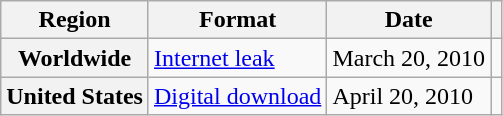<table class="wikitable plainrowheaders">
<tr>
<th scope="col">Region</th>
<th scope="col">Format</th>
<th scope="col">Date</th>
<th scope="col"></th>
</tr>
<tr>
<th scope="row">Worldwide</th>
<td><a href='#'>Internet leak</a></td>
<td>March 20, 2010</td>
<td style="text-align:center;"></td>
</tr>
<tr>
<th scope="row">United States</th>
<td><a href='#'>Digital download</a></td>
<td>April 20, 2010</td>
<td style="text-align:center;"></td>
</tr>
</table>
